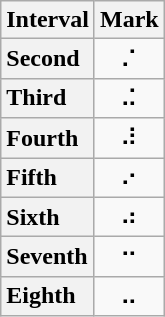<table class="wikitable plainrowheaders" style="text-align: center;">
<tr>
<th scope="col">Interval</th>
<th scope="col">Mark</th>
</tr>
<tr>
<th scope="row" style="text-align: left;">Second</th>
<td>⠌</td>
</tr>
<tr>
<th scope="row" style="text-align: left;">Third</th>
<td>⠬</td>
</tr>
<tr>
<th scope="row" style="text-align: left;">Fourth</th>
<td>⠼</td>
</tr>
<tr>
<th scope="row" style="text-align: left;">Fifth</th>
<td>⠔</td>
</tr>
<tr>
<th scope="row" style="text-align: left;">Sixth</th>
<td>⠴</td>
</tr>
<tr>
<th scope="row" style="text-align: left;">Seventh</th>
<td>⠒</td>
</tr>
<tr>
<th scope="row" style="text-align: left;">Eighth</th>
<td>⠤</td>
</tr>
</table>
